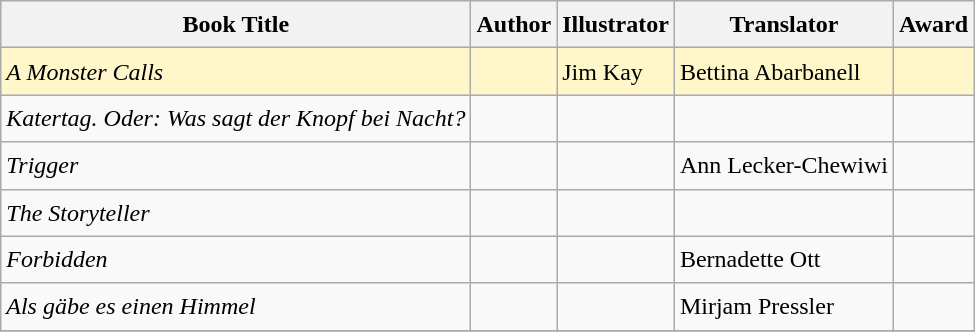<table class="wikitable sortable mw-collapsible" style="font-size:1.00em; line-height:1.5em;">
<tr>
<th scope="col">Book Title</th>
<th scope="col">Author</th>
<th scope="col">Illustrator</th>
<th scope="col">Translator</th>
<th scope="col">Award</th>
</tr>
<tr style="background:#fff7c9">
<td><em>A Monster Calls</em></td>
<td></td>
<td>Jim Kay</td>
<td>Bettina Abarbanell</td>
<td></td>
</tr>
<tr>
<td><em>Katertag. Oder: Was sagt der Knopf bei Nacht?</em></td>
<td></td>
<td></td>
<td></td>
<td></td>
</tr>
<tr>
<td><em>Trigger</em></td>
<td></td>
<td></td>
<td>Ann Lecker-Chewiwi</td>
<td></td>
</tr>
<tr>
<td><em>The Storyteller</em></td>
<td></td>
<td></td>
<td></td>
<td></td>
</tr>
<tr>
<td><em>Forbidden</em></td>
<td></td>
<td></td>
<td>Bernadette Ott</td>
<td></td>
</tr>
<tr>
<td><em>Als gäbe es einen Himmel</em></td>
<td></td>
<td></td>
<td>Mirjam Pressler</td>
<td></td>
</tr>
<tr style="background:#fff7c9">
</tr>
</table>
